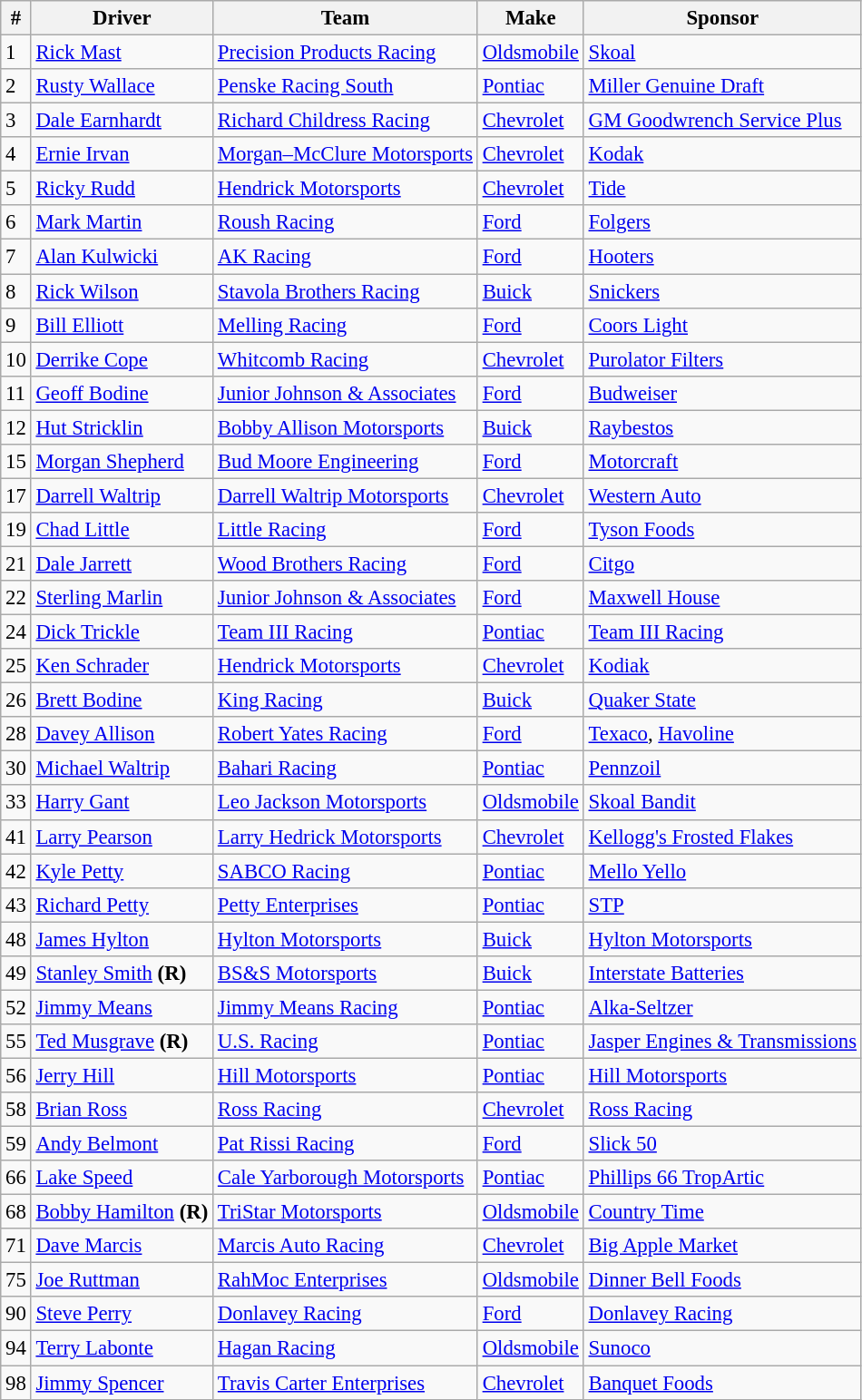<table class="wikitable" style="font-size:95%">
<tr>
<th>#</th>
<th>Driver</th>
<th>Team</th>
<th>Make</th>
<th>Sponsor</th>
</tr>
<tr>
<td>1</td>
<td><a href='#'>Rick Mast</a></td>
<td><a href='#'>Precision Products Racing</a></td>
<td><a href='#'>Oldsmobile</a></td>
<td><a href='#'>Skoal</a></td>
</tr>
<tr>
<td>2</td>
<td><a href='#'>Rusty Wallace</a></td>
<td><a href='#'>Penske Racing South</a></td>
<td><a href='#'>Pontiac</a></td>
<td><a href='#'>Miller Genuine Draft</a></td>
</tr>
<tr>
<td>3</td>
<td><a href='#'>Dale Earnhardt</a></td>
<td><a href='#'>Richard Childress Racing</a></td>
<td><a href='#'>Chevrolet</a></td>
<td><a href='#'>GM Goodwrench Service Plus</a></td>
</tr>
<tr>
<td>4</td>
<td><a href='#'>Ernie Irvan</a></td>
<td><a href='#'>Morgan–McClure Motorsports</a></td>
<td><a href='#'>Chevrolet</a></td>
<td><a href='#'>Kodak</a></td>
</tr>
<tr>
<td>5</td>
<td><a href='#'>Ricky Rudd</a></td>
<td><a href='#'>Hendrick Motorsports</a></td>
<td><a href='#'>Chevrolet</a></td>
<td><a href='#'>Tide</a></td>
</tr>
<tr>
<td>6</td>
<td><a href='#'>Mark Martin</a></td>
<td><a href='#'>Roush Racing</a></td>
<td><a href='#'>Ford</a></td>
<td><a href='#'>Folgers</a></td>
</tr>
<tr>
<td>7</td>
<td><a href='#'>Alan Kulwicki</a></td>
<td><a href='#'>AK Racing</a></td>
<td><a href='#'>Ford</a></td>
<td><a href='#'>Hooters</a></td>
</tr>
<tr>
<td>8</td>
<td><a href='#'>Rick Wilson</a></td>
<td><a href='#'>Stavola Brothers Racing</a></td>
<td><a href='#'>Buick</a></td>
<td><a href='#'>Snickers</a></td>
</tr>
<tr>
<td>9</td>
<td><a href='#'>Bill Elliott</a></td>
<td><a href='#'>Melling Racing</a></td>
<td><a href='#'>Ford</a></td>
<td><a href='#'>Coors Light</a></td>
</tr>
<tr>
<td>10</td>
<td><a href='#'>Derrike Cope</a></td>
<td><a href='#'>Whitcomb Racing</a></td>
<td><a href='#'>Chevrolet</a></td>
<td><a href='#'>Purolator Filters</a></td>
</tr>
<tr>
<td>11</td>
<td><a href='#'>Geoff Bodine</a></td>
<td><a href='#'>Junior Johnson & Associates</a></td>
<td><a href='#'>Ford</a></td>
<td><a href='#'>Budweiser</a></td>
</tr>
<tr>
<td>12</td>
<td><a href='#'>Hut Stricklin</a></td>
<td><a href='#'>Bobby Allison Motorsports</a></td>
<td><a href='#'>Buick</a></td>
<td><a href='#'>Raybestos</a></td>
</tr>
<tr>
<td>15</td>
<td><a href='#'>Morgan Shepherd</a></td>
<td><a href='#'>Bud Moore Engineering</a></td>
<td><a href='#'>Ford</a></td>
<td><a href='#'>Motorcraft</a></td>
</tr>
<tr>
<td>17</td>
<td><a href='#'>Darrell Waltrip</a></td>
<td><a href='#'>Darrell Waltrip Motorsports</a></td>
<td><a href='#'>Chevrolet</a></td>
<td><a href='#'>Western Auto</a></td>
</tr>
<tr>
<td>19</td>
<td><a href='#'>Chad Little</a></td>
<td><a href='#'>Little Racing</a></td>
<td><a href='#'>Ford</a></td>
<td><a href='#'>Tyson Foods</a></td>
</tr>
<tr>
<td>21</td>
<td><a href='#'>Dale Jarrett</a></td>
<td><a href='#'>Wood Brothers Racing</a></td>
<td><a href='#'>Ford</a></td>
<td><a href='#'>Citgo</a></td>
</tr>
<tr>
<td>22</td>
<td><a href='#'>Sterling Marlin</a></td>
<td><a href='#'>Junior Johnson & Associates</a></td>
<td><a href='#'>Ford</a></td>
<td><a href='#'>Maxwell House</a></td>
</tr>
<tr>
<td>24</td>
<td><a href='#'>Dick Trickle</a></td>
<td><a href='#'>Team III Racing</a></td>
<td><a href='#'>Pontiac</a></td>
<td><a href='#'>Team III Racing</a></td>
</tr>
<tr>
<td>25</td>
<td><a href='#'>Ken Schrader</a></td>
<td><a href='#'>Hendrick Motorsports</a></td>
<td><a href='#'>Chevrolet</a></td>
<td><a href='#'>Kodiak</a></td>
</tr>
<tr>
<td>26</td>
<td><a href='#'>Brett Bodine</a></td>
<td><a href='#'>King Racing</a></td>
<td><a href='#'>Buick</a></td>
<td><a href='#'>Quaker State</a></td>
</tr>
<tr>
<td>28</td>
<td><a href='#'>Davey Allison</a></td>
<td><a href='#'>Robert Yates Racing</a></td>
<td><a href='#'>Ford</a></td>
<td><a href='#'>Texaco</a>, <a href='#'>Havoline</a></td>
</tr>
<tr>
<td>30</td>
<td><a href='#'>Michael Waltrip</a></td>
<td><a href='#'>Bahari Racing</a></td>
<td><a href='#'>Pontiac</a></td>
<td><a href='#'>Pennzoil</a></td>
</tr>
<tr>
<td>33</td>
<td><a href='#'>Harry Gant</a></td>
<td><a href='#'>Leo Jackson Motorsports</a></td>
<td><a href='#'>Oldsmobile</a></td>
<td><a href='#'>Skoal Bandit</a></td>
</tr>
<tr>
<td>41</td>
<td><a href='#'>Larry Pearson</a></td>
<td><a href='#'>Larry Hedrick Motorsports</a></td>
<td><a href='#'>Chevrolet</a></td>
<td><a href='#'>Kellogg's Frosted Flakes</a></td>
</tr>
<tr>
<td>42</td>
<td><a href='#'>Kyle Petty</a></td>
<td><a href='#'>SABCO Racing</a></td>
<td><a href='#'>Pontiac</a></td>
<td><a href='#'>Mello Yello</a></td>
</tr>
<tr>
<td>43</td>
<td><a href='#'>Richard Petty</a></td>
<td><a href='#'>Petty Enterprises</a></td>
<td><a href='#'>Pontiac</a></td>
<td><a href='#'>STP</a></td>
</tr>
<tr>
<td>48</td>
<td><a href='#'>James Hylton</a></td>
<td><a href='#'>Hylton Motorsports</a></td>
<td><a href='#'>Buick</a></td>
<td><a href='#'>Hylton Motorsports</a></td>
</tr>
<tr>
<td>49</td>
<td><a href='#'>Stanley Smith</a> <strong>(R)</strong></td>
<td><a href='#'>BS&S Motorsports</a></td>
<td><a href='#'>Buick</a></td>
<td><a href='#'>Interstate Batteries</a></td>
</tr>
<tr>
<td>52</td>
<td><a href='#'>Jimmy Means</a></td>
<td><a href='#'>Jimmy Means Racing</a></td>
<td><a href='#'>Pontiac</a></td>
<td><a href='#'>Alka-Seltzer</a></td>
</tr>
<tr>
<td>55</td>
<td><a href='#'>Ted Musgrave</a> <strong>(R)</strong></td>
<td><a href='#'>U.S. Racing</a></td>
<td><a href='#'>Pontiac</a></td>
<td><a href='#'>Jasper Engines & Transmissions</a></td>
</tr>
<tr>
<td>56</td>
<td><a href='#'>Jerry Hill</a></td>
<td><a href='#'>Hill Motorsports</a></td>
<td><a href='#'>Pontiac</a></td>
<td><a href='#'>Hill Motorsports</a></td>
</tr>
<tr>
<td>58</td>
<td><a href='#'>Brian Ross</a></td>
<td><a href='#'>Ross Racing</a></td>
<td><a href='#'>Chevrolet</a></td>
<td><a href='#'>Ross Racing</a></td>
</tr>
<tr>
<td>59</td>
<td><a href='#'>Andy Belmont</a></td>
<td><a href='#'>Pat Rissi Racing</a></td>
<td><a href='#'>Ford</a></td>
<td><a href='#'>Slick 50</a></td>
</tr>
<tr>
<td>66</td>
<td><a href='#'>Lake Speed</a></td>
<td><a href='#'>Cale Yarborough Motorsports</a></td>
<td><a href='#'>Pontiac</a></td>
<td><a href='#'>Phillips 66 TropArtic</a></td>
</tr>
<tr>
<td>68</td>
<td><a href='#'>Bobby Hamilton</a> <strong>(R)</strong></td>
<td><a href='#'>TriStar Motorsports</a></td>
<td><a href='#'>Oldsmobile</a></td>
<td><a href='#'>Country Time</a></td>
</tr>
<tr>
<td>71</td>
<td><a href='#'>Dave Marcis</a></td>
<td><a href='#'>Marcis Auto Racing</a></td>
<td><a href='#'>Chevrolet</a></td>
<td><a href='#'>Big Apple Market</a></td>
</tr>
<tr>
<td>75</td>
<td><a href='#'>Joe Ruttman</a></td>
<td><a href='#'>RahMoc Enterprises</a></td>
<td><a href='#'>Oldsmobile</a></td>
<td><a href='#'>Dinner Bell Foods</a></td>
</tr>
<tr>
<td>90</td>
<td><a href='#'>Steve Perry</a></td>
<td><a href='#'>Donlavey Racing</a></td>
<td><a href='#'>Ford</a></td>
<td><a href='#'>Donlavey Racing</a></td>
</tr>
<tr>
<td>94</td>
<td><a href='#'>Terry Labonte</a></td>
<td><a href='#'>Hagan Racing</a></td>
<td><a href='#'>Oldsmobile</a></td>
<td><a href='#'>Sunoco</a></td>
</tr>
<tr>
<td>98</td>
<td><a href='#'>Jimmy Spencer</a></td>
<td><a href='#'>Travis Carter Enterprises</a></td>
<td><a href='#'>Chevrolet</a></td>
<td><a href='#'>Banquet Foods</a></td>
</tr>
</table>
